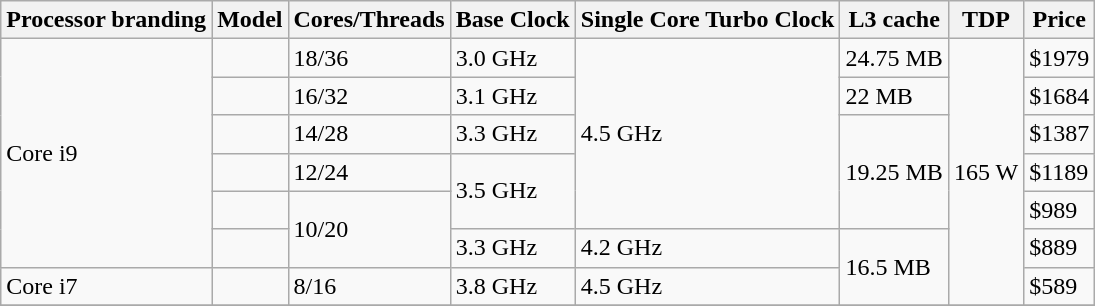<table class="wikitable">
<tr>
<th>Processor branding</th>
<th>Model</th>
<th>Cores/Threads</th>
<th>Base Clock</th>
<th>Single Core Turbo Clock</th>
<th>L3 cache</th>
<th>TDP</th>
<th>Price</th>
</tr>
<tr>
<td rowspan="6">Core i9</td>
<td></td>
<td>18/36</td>
<td>3.0 GHz</td>
<td rowspan="5">4.5 GHz</td>
<td>24.75 MB</td>
<td rowspan="7">165 W</td>
<td>$1979</td>
</tr>
<tr>
<td></td>
<td>16/32</td>
<td>3.1 GHz</td>
<td>22 MB</td>
<td>$1684</td>
</tr>
<tr>
<td></td>
<td>14/28</td>
<td>3.3 GHz</td>
<td rowspan="3">19.25 MB</td>
<td>$1387</td>
</tr>
<tr>
<td></td>
<td>12/24</td>
<td rowspan="2">3.5 GHz</td>
<td>$1189</td>
</tr>
<tr>
<td></td>
<td rowspan="2">10/20</td>
<td>$989</td>
</tr>
<tr>
<td></td>
<td>3.3 GHz</td>
<td>4.2 GHz</td>
<td rowspan="2">16.5 MB</td>
<td>$889</td>
</tr>
<tr>
<td>Core i7</td>
<td></td>
<td>8/16</td>
<td>3.8 GHz</td>
<td>4.5 GHz</td>
<td>$589</td>
</tr>
<tr>
</tr>
</table>
